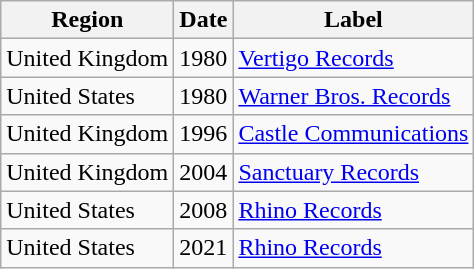<table class="wikitable">
<tr>
<th>Region</th>
<th>Date</th>
<th>Label</th>
</tr>
<tr>
<td>United Kingdom</td>
<td>1980</td>
<td><a href='#'>Vertigo Records</a></td>
</tr>
<tr>
<td>United States</td>
<td>1980</td>
<td><a href='#'>Warner Bros. Records</a></td>
</tr>
<tr>
<td>United Kingdom</td>
<td>1996</td>
<td><a href='#'>Castle Communications</a></td>
</tr>
<tr>
<td>United Kingdom</td>
<td>2004</td>
<td><a href='#'>Sanctuary Records</a></td>
</tr>
<tr>
<td>United States</td>
<td>2008</td>
<td><a href='#'>Rhino Records</a></td>
</tr>
<tr>
<td>United States</td>
<td>2021</td>
<td><a href='#'>Rhino Records</a></td>
</tr>
</table>
